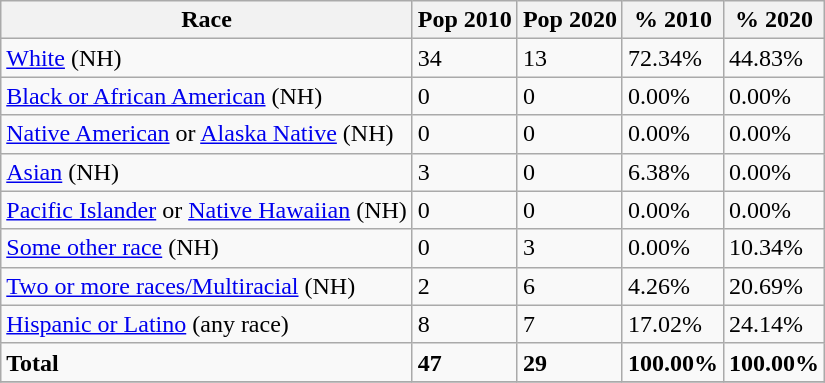<table class="wikitable">
<tr>
<th>Race</th>
<th>Pop 2010</th>
<th>Pop 2020</th>
<th>% 2010</th>
<th>% 2020</th>
</tr>
<tr>
<td><a href='#'>White</a> (NH)</td>
<td>34</td>
<td>13</td>
<td>72.34%</td>
<td>44.83%</td>
</tr>
<tr>
<td><a href='#'>Black or African American</a> (NH)</td>
<td>0</td>
<td>0</td>
<td>0.00%</td>
<td>0.00%</td>
</tr>
<tr>
<td><a href='#'>Native American</a> or <a href='#'>Alaska Native</a> (NH)</td>
<td>0</td>
<td>0</td>
<td>0.00%</td>
<td>0.00%</td>
</tr>
<tr>
<td><a href='#'>Asian</a> (NH)</td>
<td>3</td>
<td>0</td>
<td>6.38%</td>
<td>0.00%</td>
</tr>
<tr>
<td><a href='#'>Pacific Islander</a> or <a href='#'>Native Hawaiian</a> (NH)</td>
<td>0</td>
<td>0</td>
<td>0.00%</td>
<td>0.00%</td>
</tr>
<tr>
<td><a href='#'>Some other race</a> (NH)</td>
<td>0</td>
<td>3</td>
<td>0.00%</td>
<td>10.34%</td>
</tr>
<tr>
<td><a href='#'>Two or more races/Multiracial</a> (NH)</td>
<td>2</td>
<td>6</td>
<td>4.26%</td>
<td>20.69%</td>
</tr>
<tr>
<td><a href='#'>Hispanic or Latino</a> (any race)</td>
<td>8</td>
<td>7</td>
<td>17.02%</td>
<td>24.14%</td>
</tr>
<tr>
<td><strong>Total</strong></td>
<td><strong>47</strong></td>
<td><strong>29</strong></td>
<td><strong>100.00%</strong></td>
<td><strong>100.00%</strong></td>
</tr>
<tr>
</tr>
</table>
